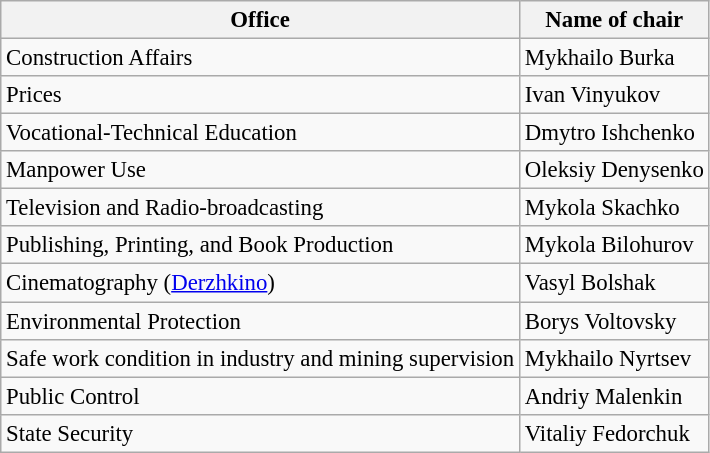<table class="wikitable" style="font-size: 95%;">
<tr>
<th>Office</th>
<th>Name of chair</th>
</tr>
<tr>
<td>Construction Affairs</td>
<td>Mykhailo Burka</td>
</tr>
<tr>
<td>Prices</td>
<td>Ivan Vinyukov</td>
</tr>
<tr>
<td>Vocational-Technical Education</td>
<td>Dmytro Ishchenko</td>
</tr>
<tr>
<td>Manpower Use</td>
<td>Oleksiy Denysenko</td>
</tr>
<tr>
<td>Television and Radio-broadcasting</td>
<td>Mykola Skachko</td>
</tr>
<tr>
<td>Publishing, Printing, and Book Production</td>
<td>Mykola Bilohurov</td>
</tr>
<tr>
<td>Cinematography (<a href='#'>Derzhkino</a>)</td>
<td>Vasyl Bolshak</td>
</tr>
<tr>
<td>Environmental Protection</td>
<td>Borys Voltovsky</td>
</tr>
<tr>
<td>Safe work condition in industry and mining supervision</td>
<td>Mykhailo Nyrtsev</td>
</tr>
<tr>
<td>Public Control</td>
<td>Andriy Malenkin</td>
</tr>
<tr>
<td>State Security</td>
<td>Vitaliy Fedorchuk</td>
</tr>
</table>
